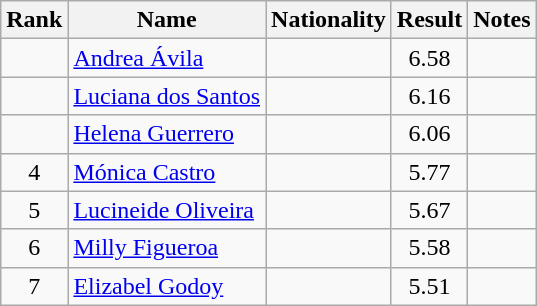<table class="wikitable sortable" style="text-align:center">
<tr>
<th>Rank</th>
<th>Name</th>
<th>Nationality</th>
<th>Result</th>
<th>Notes</th>
</tr>
<tr>
<td></td>
<td align=left><a href='#'>Andrea Ávila</a></td>
<td align=left></td>
<td>6.58</td>
<td></td>
</tr>
<tr>
<td></td>
<td align=left><a href='#'>Luciana dos Santos</a></td>
<td align=left></td>
<td>6.16</td>
<td></td>
</tr>
<tr>
<td></td>
<td align=left><a href='#'>Helena Guerrero</a></td>
<td align=left></td>
<td>6.06</td>
<td></td>
</tr>
<tr>
<td>4</td>
<td align=left><a href='#'>Mónica Castro</a></td>
<td align=left></td>
<td>5.77</td>
<td></td>
</tr>
<tr>
<td>5</td>
<td align=left><a href='#'>Lucineide Oliveira</a></td>
<td align=left></td>
<td>5.67</td>
<td></td>
</tr>
<tr>
<td>6</td>
<td align=left><a href='#'>Milly Figueroa</a></td>
<td align=left></td>
<td>5.58</td>
<td></td>
</tr>
<tr>
<td>7</td>
<td align=left><a href='#'>Elizabel Godoy</a></td>
<td align=left></td>
<td>5.51</td>
<td></td>
</tr>
</table>
